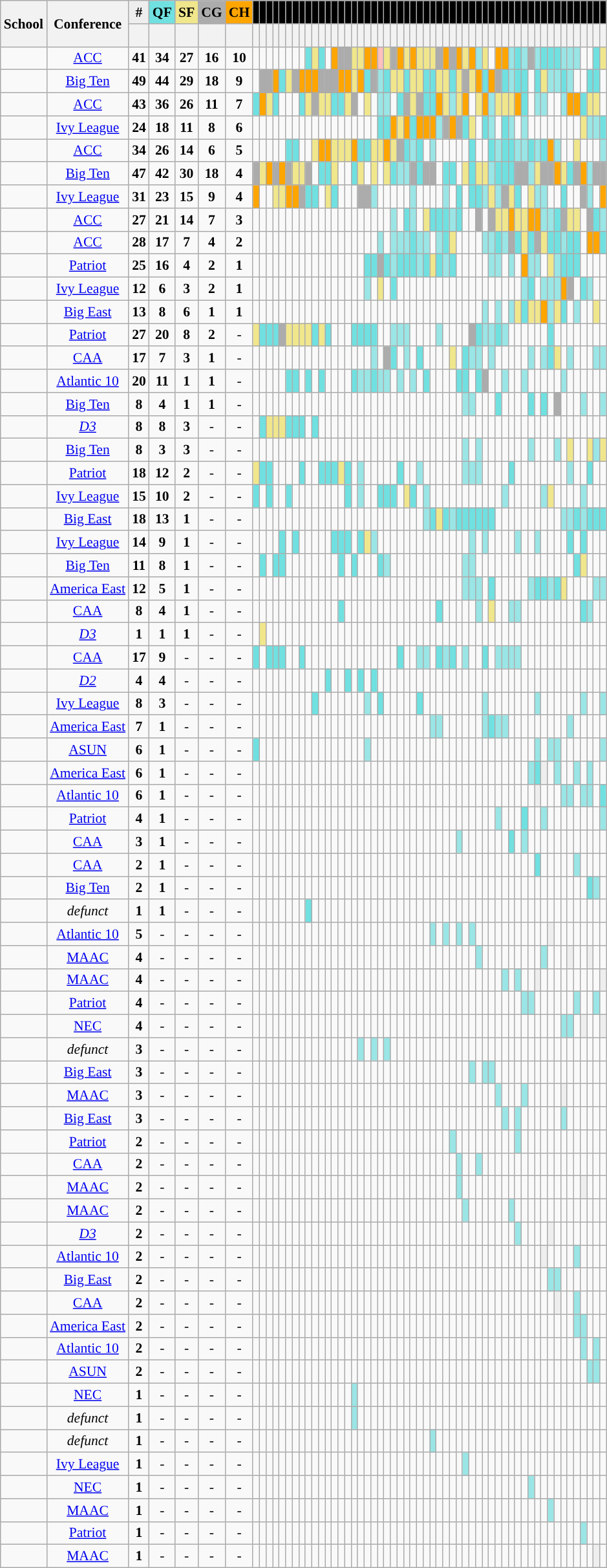<table class="wikitable sortable sticky-table-head sticky-table-col1" style="font-size:90%; text-align: center;">
<tr>
<th rowspan=2>School</th>
<th rowspan=2>Conference</th>
<th style="background: #EEEEEE;">#</th>
<th style="background: #70E0E0;">QF</th>
<th style="background: #F0E68C;">SF</th>
<th style="background: #ACACAC;">CG</th>
<th style="background: #FFA500;">CH</th>
<th style="background: black;"><a href='#'></a></th>
<th style="background: black;"><a href='#'></a></th>
<th style="background: black;"><a href='#'></a></th>
<th style="background: black;"><a href='#'></a></th>
<th style="background: black;"><a href='#'></a></th>
<th style="background: black;"><a href='#'></a></th>
<th style="background: black;"><a href='#'></a></th>
<th style="background: black;"><a href='#'></a></th>
<th style="background: black;"><a href='#'></a></th>
<th style="background: black;"><a href='#'></a></th>
<th style="background: black;"><a href='#'></a></th>
<th style="background: black;"><a href='#'></a></th>
<th style="background: black;"><a href='#'></a></th>
<th style="background: black;"><a href='#'></a></th>
<th style="background: black;"><a href='#'></a></th>
<th style="background: black;"><a href='#'></a></th>
<th style="background: black;"><a href='#'></a></th>
<th style="background: black;"><a href='#'></a></th>
<th style="background: black;"><a href='#'></a></th>
<th style="background: black;"><a href='#'></a></th>
<th style="background: black;"><a href='#'></a></th>
<th style="background: black;"><a href='#'></a></th>
<th style="background: black;"><a href='#'></a></th>
<th style="background: black;"><a href='#'></a></th>
<th style="background: black;"><a href='#'></a></th>
<th style="background: black;"><a href='#'></a></th>
<th style="background: black;"><a href='#'></a></th>
<th style="background: black;"><a href='#'></a></th>
<th style="background: black;"><a href='#'></a></th>
<th style="background: black;"><a href='#'></a></th>
<th style="background: black;"><a href='#'></a></th>
<th style="background: black;"><a href='#'></a></th>
<th style="background: black;"><a href='#'></a></th>
<th style="background: black;"><a href='#'></a></th>
<th style="background: black;"><a href='#'></a></th>
<th style="background: black;"><a href='#'></a></th>
<th style="background: black;"><a href='#'></a></th>
<th style="background: black;"><a href='#'></a></th>
<th style="background: black;"><a href='#'></a></th>
<th style="background: black;"><a href='#'></a></th>
<th style="background: black;"><a href='#'></a></th>
<th style="background: black;"><a href='#'></a></th>
<th style="background: black;"><a href='#'></a></th>
<th style="background: black;"><a href='#'></a></th>
<th style="background: black;"><a href='#'></a></th>
<th style="background: black;"><a href='#'></a></th>
<th style="background: black;"><a href='#'></a></th>
<th style="background: black;"><a href='#'></a></th>
<th style="background: black;"><a href='#'></a></th>
<th style="background: black;"><a href='#'></a></th>
<th style="background: black;"><a href='#'></a></th>
<th style="background: black;"><a href='#'></a></th>
<th style="background: black;"><a href='#'></a></th>
<th style="background: black;"><a href='#'></a></th>
</tr>
<tr>
<th class="sticky-table-none"><br></th>
<th></th>
<th></th>
<th></th>
<th></th>
<th></th>
<th></th>
<th></th>
<th></th>
<th></th>
<th></th>
<th></th>
<th></th>
<th></th>
<th></th>
<th></th>
<th></th>
<th></th>
<th></th>
<th></th>
<th></th>
<th></th>
<th></th>
<th></th>
<th></th>
<th></th>
<th></th>
<th></th>
<th></th>
<th></th>
<th></th>
<th></th>
<th></th>
<th></th>
<th></th>
<th></th>
<th></th>
<th></th>
<th></th>
<th></th>
<th></th>
<th></th>
<th></th>
<th></th>
<th></th>
<th></th>
<th></th>
<th></th>
<th></th>
<th></th>
<th></th>
<th></th>
<th></th>
<th></th>
<th></th>
<th></th>
<th></th>
<th></th>
<th></th>
</tr>
<tr>
<td><strong></strong></td>
<td><a href='#'>ACC</a></td>
<td><strong>41</strong></td>
<td><strong>34</strong></td>
<td><strong>27</strong></td>
<td><strong>16</strong></td>
<td><strong>10</strong></td>
<td></td>
<td></td>
<td></td>
<td></td>
<td></td>
<td></td>
<td></td>
<td></td>
<td style="background:#70E0E0"></td>
<td style="background:#F0E68C"></td>
<td style="background:#70E0E0"></td>
<td></td>
<td style="background:#FFA500;"><strong></strong></td>
<td style="background:#ACACAC"></td>
<td style="background:#ACACAC"></td>
<td style="background:#F0E68C"></td>
<td style="background:#F0E68C"></td>
<td style="background:#FFA500;"><strong></strong></td>
<td style="background:#FFA500;"><strong></strong></td>
<td style="background:#FFC0C0; color:#B00000;"><strong></strong></td>
<td style="background:#F0E68C"></td>
<td style="background:#ACACAC"></td>
<td style="background:#FFA500;"><strong></strong></td>
<td style="background:#F0E68C"></td>
<td style="background:#FFA500;"><strong></strong></td>
<td style="background:#F0E68C"></td>
<td style="background:#F0E68C"></td>
<td style="background:#F0E68C"></td>
<td style="background:#ACACAC"></td>
<td style="background:#FFA500;"><strong></strong></td>
<td style="background:#ACACAC"></td>
<td style="background:#FFA500;"><strong></strong></td>
<td style="background:#F0E68C"></td>
<td style="background:#FFA500;"><strong></strong></td>
<td style="background:#9AE5E5"></td>
<td style="background:#F0E68C"></td>
<td></td>
<td style="background:#FFA500;"><strong></strong></td>
<td style="background:#FFA500;"><strong></strong></td>
<td style="background:#9AE5E5"></td>
<td style="background:#70E0E0"></td>
<td style="background:#9AE5E5"></td>
<td style="background:#ACACAC"></td>
<td style="background:#9AE5E5"></td>
<td style="background:#70E0E0"></td>
<td style="background:#70E0E0"></td>
<td style="background:#70E0E0"></td>
<td style="background:#9AE5E5"></td>
<td style="background:#9AE5E5"></td>
<td style="background:#9AE5E5"></td>
<td></td>
<td></td>
<td style="background:#70E0E0"></td>
<td style="background:#F0E68C"></td>
</tr>
<tr>
<td><strong><a href='#'></a></strong></td>
<td><a href='#'>Big Ten</a></td>
<td><strong>49</strong></td>
<td><strong>44</strong></td>
<td><strong>29</strong></td>
<td><strong>18</strong></td>
<td><strong>9</strong></td>
<td></td>
<td style="background:#ACACAC"></td>
<td style="background:#ACACAC"></td>
<td style="background:#FFA500;"><strong></strong></td>
<td style="background:#70E0E0"></td>
<td style="background:#F0E68C"></td>
<td style="background:#ACACAC"></td>
<td style="background:#FFA500;"><strong></strong></td>
<td style="background:#FFA500;"><strong></strong></td>
<td style="background:#FFA500;"><strong></strong></td>
<td style="background:#ACACAC"></td>
<td style="background:#ACACAC"></td>
<td style="background:#ACACAC"></td>
<td style="background:#FFA500;"><strong></strong></td>
<td style="background:#FFA500;"><strong></strong></td>
<td style="background:#F0E68C"></td>
<td style="background:#FFA500;"><strong></strong></td>
<td style="background:#70E0E0"></td>
<td style="background:#ACACAC"></td>
<td style="background:#9AE5E5"></td>
<td style="background:#70E0E0"></td>
<td style="background:#F0E68C"></td>
<td style="background:#F0E68C"></td>
<td style="background:#70E0E0"></td>
<td style="background:#F0E68C"></td>
<td style="background:#F0E68C"></td>
<td style="background:#70E0E0"></td>
<td style="background:#70E0E0"></td>
<td style="background:#F0E68C"></td>
<td style="background:#F0E68C"></td>
<td style="background:#70E0E0"></td>
<td style="background:#F0E68C"></td>
<td style="background:#ACACAC"></td>
<td style="background:#F0E68C"></td>
<td style="background:#FFA500;"><strong></strong></td>
<td style="background:#70E0E0"></td>
<td style="background:#FFA500;"><strong></strong></td>
<td style="background:#ACACAC"></td>
<td style="background:#70E0E0"></td>
<td style="background:#9AE5E5"></td>
<td style="background:#70E0E0"></td>
<td style="background:#70E0E0"></td>
<td></td>
<td style="background:#70E0E0"></td>
<td style="background:#F0E68C"></td>
<td style="background:#9AE5E5"></td>
<td style="background:#9AE5E5"></td>
<td style="background:#70E0E0"></td>
<td style="background:#9AE5E5"></td>
<td></td>
<td></td>
<td style="background:#70E0E0"></td>
<td style="background:#70E0E0"></td>
<td></td>
</tr>
<tr>
<td><strong><a href='#'></a></strong></td>
<td><a href='#'>ACC</a></td>
<td><strong>43</strong></td>
<td><strong>36</strong></td>
<td><strong>26</strong></td>
<td><strong>11</strong></td>
<td><strong>7</strong></td>
<td style="background:#70E0E0"></td>
<td style="background:#FFA500;"><strong></strong></td>
<td style="background:#F0E68C"></td>
<td style="background:#70E0E0"></td>
<td></td>
<td></td>
<td></td>
<td style="background:#70E0E0"></td>
<td style="background:#F0E68C"></td>
<td style="background:#ACACAC"></td>
<td style="background:#F0E68C"></td>
<td style="background:#F0E68C"></td>
<td style="background:#70E0E0"></td>
<td style="background:#70E0E0"></td>
<td style="background:#F0E68C"></td>
<td style="background:#ACACAC"></td>
<td></td>
<td style="background:#F0E68C"></td>
<td></td>
<td style="background:#9AE5E5"></td>
<td style="background:#9AE5E5"></td>
<td></td>
<td style="background:#70E0E0"></td>
<td style="background:#ACACAC"></td>
<td style="background:#F0E68C"></td>
<td style="background:#ACACAC"></td>
<td style="background:#70E0E0"></td>
<td style="background:#70E0E0"></td>
<td style="background:#FFA500;"><strong></strong></td>
<td style="background:#F0E68C"></td>
<td style="background:#9AE5E5"></td>
<td style="background:#F0E68C"></td>
<td style="background:#FFA500;"><strong></strong></td>
<td></td>
<td style="background:#F0E68C"></td>
<td style="background:#FFA500;"><strong></strong></td>
<td style="background:#9AE5E5"></td>
<td style="background:#F0E68C"></td>
<td style="background:#F0E68C"></td>
<td style="background:#F0E68C"></td>
<td style="background:#FFA500;"><strong></strong></td>
<td style="background:#70E0E0"></td>
<td></td>
<td style="background:#9AE5E5"></td>
<td style="background:#9AE5E5"></td>
<td></td>
<td></td>
<td style="background:#9AE5E5"></td>
<td style="background:#FFA500;"><strong></strong></td>
<td style="background:#FFA500;"><strong></strong></td>
<td style="background:#70E0E0"></td>
<td style="background:#F0E68C"></td>
<td style="background:#F0E68C"></td>
<td></td>
</tr>
<tr>
<td><strong></strong></td>
<td><a href='#'>Ivy League</a></td>
<td><strong>24</strong></td>
<td><strong>18</strong></td>
<td><strong>11</strong></td>
<td><strong>8</strong></td>
<td><strong>6</strong></td>
<td></td>
<td></td>
<td></td>
<td></td>
<td></td>
<td></td>
<td></td>
<td></td>
<td></td>
<td></td>
<td></td>
<td></td>
<td></td>
<td></td>
<td></td>
<td></td>
<td></td>
<td></td>
<td></td>
<td style="background:#70E0E0"></td>
<td style="background:#70E0E0"></td>
<td style="background:#FFA500;"><strong></strong></td>
<td style="background:#F0E68C"></td>
<td style="background:#FFA500;"><strong></strong></td>
<td style="background:#70E0E0"></td>
<td style="background:#FFA500;"><strong></strong></td>
<td style="background:#FFA500;"><strong></strong></td>
<td style="background:#FFA500;"><strong></strong></td>
<td style="background:#9AE5E5"></td>
<td style="background:#ACACAC"></td>
<td style="background:#FFA500;"><strong></strong></td>
<td style="background:#ACACAC"></td>
<td style="background:#70E0E0"></td>
<td style="background:#F0E68C"></td>
<td></td>
<td style="background:#70E0E0"></td>
<td style="background:#9AE5E5"></td>
<td></td>
<td style="background:#70E0E0"></td>
<td style="background:#9AE5E5"></td>
<td></td>
<td style="background:#9AE5E5"></td>
<td></td>
<td></td>
<td></td>
<td></td>
<td></td>
<td></td>
<td></td>
<td></td>
<td style="background:#F0E68C"></td>
<td style="background:#9AE5E5"></td>
<td style="background:#9AE5E5"></td>
<td style="background:#70E0E0"></td>
</tr>
<tr>
<td><strong></strong></td>
<td><a href='#'>ACC</a></td>
<td><strong>34</strong></td>
<td><strong>26</strong></td>
<td><strong>14</strong></td>
<td><strong>6</strong></td>
<td><strong>5</strong></td>
<td></td>
<td></td>
<td></td>
<td></td>
<td></td>
<td style="background:#70E0E0"></td>
<td style="background:#70E0E0"></td>
<td></td>
<td></td>
<td style="background:#F0E68C"></td>
<td style="background:#FFA500;"><strong></strong></td>
<td style="background:#FFA500;"><strong></strong></td>
<td style="background:#F0E68C"></td>
<td style="background:#F0E68C"></td>
<td style="background:#F0E68C"></td>
<td style="background:#FFA500;"><strong></strong></td>
<td style="background:#70E0E0"></td>
<td style="background:#70E0E0"></td>
<td style="background:#F0E68C"></td>
<td style="background:#F0E68C"></td>
<td style="background:#FFA500;"><strong></strong></td>
<td style="background:#F0E68C"></td>
<td style="background:#ACACAC"></td>
<td style="background:#70E0E0"></td>
<td style="background:#9AE5E5"></td>
<td style="background:#70E0E0"></td>
<td></td>
<td style="background:#9AE5E5"></td>
<td></td>
<td></td>
<td></td>
<td></td>
<td></td>
<td style="background:#70E0E0"></td>
<td></td>
<td></td>
<td style="background:#70E0E0"></td>
<td style="background:#9AE5E5"></td>
<td style="background:#70E0E0"></td>
<td style="background:#70E0E0"></td>
<td style="background:#9AE5E5"></td>
<td style="background:#9AE5E5"></td>
<td style="background:#70E0E0"></td>
<td style="background:#9AE5E5"></td>
<td style="background:#70E0E0"></td>
<td style="background:#FFA500;"><strong></strong></td>
<td style="background:#9AE5E5"></td>
<td></td>
<td></td>
<td style="background:#F0E68C"></td>
<td></td>
<td></td>
<td></td>
<td style="background:#9AE5E5"></td>
</tr>
<tr>
<td><strong><a href='#'></a></strong></td>
<td><a href='#'>Big Ten</a></td>
<td><strong>47</strong></td>
<td><strong>42</strong></td>
<td><strong>30</strong></td>
<td><strong>18</strong></td>
<td><strong>4</strong></td>
<td style="background:#ACACAC"></td>
<td style="background:#F0E68C"></td>
<td style="background:#FFA500;"><strong></strong></td>
<td style="background:#ACACAC"></td>
<td style="background:#FFA500;"><strong></strong></td>
<td style="background:#ACACAC"></td>
<td style="background:#F0E68C"></td>
<td style="background:#F0E68C"></td>
<td style="background:#ACACAC"></td>
<td></td>
<td style="background:#70E0E0"></td>
<td style="background:#70E0E0"></td>
<td style="background:#F0E68C"></td>
<td></td>
<td></td>
<td style="background:#70E0E0"></td>
<td style="background:#F0E68C"></td>
<td></td>
<td style="background:#F0E68C"></td>
<td></td>
<td style="background:#F0E68C"></td>
<td style="background:#70E0E0"></td>
<td style="background:#9AE5E5"></td>
<td style="background:#9AE5E5"></td>
<td style="background:#ACACAC"></td>
<td style="background:#70E0E0"></td>
<td style="background:#ACACAC"></td>
<td style="background:#ACACAC"></td>
<td></td>
<td style="background:#70E0E0"></td>
<td style="background:#70E0E0"></td>
<td></td>
<td style="background:#F0E68C"></td>
<td style="background:#70E0E0"></td>
<td style="background:#F0E68C"></td>
<td style="background:#F0E68C"></td>
<td style="background:#9AE5E5"></td>
<td style="background:#70E0E0"></td>
<td style="background:#70E0E0"></td>
<td style="background:#70E0E0"></td>
<td style="background:#ACACAC"></td>
<td style="background:#ACACAC"></td>
<td style="background:#9AE5E5"></td>
<td style="background:#F0E68C"></td>
<td style="background:#ACACAC"></td>
<td style="background:#ACACAC"></td>
<td style="background:#FFA500;"><strong></strong></td>
<td style="background:#F0E68C"></td>
<td style="background:#70E0E0"></td>
<td style="background:#ACACAC"></td>
<td style="background:#FFA500;"><strong></strong></td>
<td style="background:#9AE5E5"></td>
<td style="background:#ACACAC"></td>
<td style="background:#ACACAC"></td>
</tr>
<tr>
<td><strong><a href='#'></a></strong></td>
<td><a href='#'>Ivy League</a></td>
<td><strong>31</strong></td>
<td><strong>23</strong></td>
<td><strong>15</strong></td>
<td><strong>9</strong></td>
<td><strong>4</strong></td>
<td style="background:#FFA500;"><strong></strong></td>
<td></td>
<td></td>
<td style="background:#F0E68C"></td>
<td style="background:#F0E68C"></td>
<td style="background:#FFA500;"><strong></strong></td>
<td style="background:#FFA500;"><strong></strong></td>
<td style="background:#ACACAC"></td>
<td style="background:#70E0E0"></td>
<td style="background:#70E0E0"></td>
<td></td>
<td style="background:#F0E68C"></td>
<td style="background:#70E0E0"></td>
<td></td>
<td></td>
<td></td>
<td style="background:#ACACAC"></td>
<td style="background:#ACACAC"></td>
<td style="background:#9AE5E5"></td>
<td></td>
<td></td>
<td></td>
<td></td>
<td></td>
<td style="background:#9AE5E5"></td>
<td></td>
<td></td>
<td></td>
<td></td>
<td style="background:#9AE5E5"></td>
<td></td>
<td style="background:#70E0E0"></td>
<td></td>
<td style="background:#70E0E0"></td>
<td style="background:#70E0E0"></td>
<td style="background:#9AE5E5"></td>
<td style="background:#F0E68C"></td>
<td style="background:#9AE5E5"></td>
<td style="background:#ACACAC"></td>
<td style="background:#F0E68C"></td>
<td style="background:#70E0E0"></td>
<td></td>
<td style="background:#F0E68C"></td>
<td style="background:#9AE5E5"></td>
<td style="background:#9AE5E5"></td>
<td></td>
<td></td>
<td style="background:#70E0E0"></td>
<td></td>
<td></td>
<td style="background:#ACACAC"></td>
<td style="background:#9AE5E5"></td>
<td></td>
<td style="background:#FFA500;"><strong></strong></td>
</tr>
<tr>
<td><strong><a href='#'></a></strong></td>
<td><a href='#'>ACC</a></td>
<td><strong>27</strong></td>
<td><strong>21</strong></td>
<td><strong>14</strong></td>
<td><strong>7</strong></td>
<td><strong>3</strong></td>
<td></td>
<td></td>
<td></td>
<td></td>
<td></td>
<td></td>
<td></td>
<td></td>
<td></td>
<td></td>
<td></td>
<td></td>
<td></td>
<td></td>
<td></td>
<td></td>
<td></td>
<td></td>
<td></td>
<td></td>
<td></td>
<td style="background:#9AE5E5"></td>
<td></td>
<td style="background:#70E0E0"></td>
<td style="background:#9AE5E5"></td>
<td></td>
<td style="background:#F0E68C"></td>
<td style="background:#70E0E0"></td>
<td style="background:#70E0E0"></td>
<td style="background:#70E0E0"></td>
<td style="background:#9AE5E5"></td>
<td style="background:#70E0E0"></td>
<td></td>
<td></td>
<td style="background:#ACACAC"></td>
<td></td>
<td style="background:#ACACAC"></td>
<td style="background:#F0E68C"></td>
<td style="background:#F0E68C"></td>
<td style="background:#FFA500;"><strong></strong></td>
<td style="background:#F0E68C"></td>
<td style="background:#F0E68C"></td>
<td style="background:#FFA500;"><strong></strong></td>
<td style="background:#FFA500;"><strong></strong></td>
<td style="background:#9AE5E5"></td>
<td style="background:#9AE5E5"></td>
<td style="background:#70E0E0"></td>
<td style="background:#ACACAC"></td>
<td style="background:#F0E68C"></td>
<td style="background:#F0E68C"></td>
<td></td>
<td style="background:#ACACAC"></td>
<td style="background:#70E0E0"></td>
<td style="background:#9AE5E5"></td>
</tr>
<tr>
<td><strong></strong></td>
<td><a href='#'>ACC</a></td>
<td><strong>28</strong></td>
<td><strong>17</strong></td>
<td><strong>7</strong></td>
<td><strong>4</strong></td>
<td><strong>2</strong></td>
<td></td>
<td></td>
<td></td>
<td></td>
<td></td>
<td></td>
<td></td>
<td></td>
<td></td>
<td></td>
<td></td>
<td></td>
<td></td>
<td></td>
<td></td>
<td></td>
<td></td>
<td></td>
<td></td>
<td style="background:#9AE5E5"></td>
<td></td>
<td style="background:#9AE5E5"></td>
<td style="background:#9AE5E5"></td>
<td style="background:#9AE5E5"></td>
<td style="background:#70E0E0"></td>
<td style="background:#9AE5E5"></td>
<td style="background:#9AE5E5"></td>
<td></td>
<td style="background:#9AE5E5"></td>
<td style="background:#70E0E0"></td>
<td style="background:#F0E68C"></td>
<td></td>
<td></td>
<td></td>
<td></td>
<td style="background:#9AE5E5"></td>
<td style="background:#9AE5E5"></td>
<td style="background:#70E0E0"></td>
<td style="background:#9AE5E5"></td>
<td style="background:#ACACAC"></td>
<td style="background:#70E0E0"></td>
<td style="background:#F0E68C"></td>
<td style="background:#70E0E0"></td>
<td style="background:#ACACAC"></td>
<td style="background:#F0E68C"></td>
<td style="background:#70E0E0"></td>
<td style="background:#70E0E0"></td>
<td style="background:#9AE5E5"></td>
<td style="background:#70E0E0"></td>
<td style="background:#70E0E0"></td>
<td></td>
<td style="background:#FFA500;"><strong></strong></td>
<td style="background:#FFA500;"><strong></strong></td>
<td style="background:#70E0E0"></td>
</tr>
<tr>
<td><strong></strong></td>
<td><a href='#'>Patriot</a></td>
<td><strong>25</strong></td>
<td><strong>16</strong></td>
<td><strong>4</strong></td>
<td><strong>2</strong></td>
<td><strong>1</strong></td>
<td></td>
<td></td>
<td></td>
<td></td>
<td></td>
<td></td>
<td></td>
<td></td>
<td></td>
<td></td>
<td></td>
<td></td>
<td></td>
<td></td>
<td></td>
<td></td>
<td></td>
<td style="background:#70E0E0"></td>
<td style="background:#70E0E0"></td>
<td style="background:#ACACAC"></td>
<td style="background:#70E0E0"></td>
<td style="background:#9AE5E5"></td>
<td style="background:#70E0E0"></td>
<td style="background:#70E0E0"></td>
<td style="background:#70E0E0"></td>
<td style="background:#9AE5E5"></td>
<td style="background:#70E0E0"></td>
<td style="background:#F0E68C"></td>
<td style="background:#70E0E0"></td>
<td style="background:#9AE5E5"></td>
<td style="background:#70E0E0"></td>
<td></td>
<td></td>
<td></td>
<td></td>
<td></td>
<td style="background:#9AE5E5"></td>
<td style="background:#9AE5E5"></td>
<td></td>
<td style="background:#9AE5E5"></td>
<td></td>
<td style="background:#FFA500;"><strong></strong></td>
<td style="background:#9AE5E5"></td>
<td style="background:#9AE5E5"></td>
<td></td>
<td style="background:#F0E68C"></td>
<td style="background:#9AE5E5"></td>
<td style="background:#70E0E0"></td>
<td style="background:#70E0E0"></td>
<td style="background:#70E0E0"></td>
<td></td>
<td></td>
<td></td>
<td></td>
</tr>
<tr>
<td><strong><a href='#'></a></strong></td>
<td><a href='#'>Ivy League</a></td>
<td><strong>12</strong></td>
<td><strong>6</strong></td>
<td><strong>3</strong></td>
<td><strong>2</strong></td>
<td><strong>1</strong></td>
<td></td>
<td></td>
<td></td>
<td></td>
<td></td>
<td></td>
<td></td>
<td></td>
<td></td>
<td></td>
<td></td>
<td></td>
<td></td>
<td></td>
<td></td>
<td></td>
<td></td>
<td style="background:#9AE5E5"></td>
<td></td>
<td style="background:#F0E68C"></td>
<td></td>
<td style="background:#70E0E0"></td>
<td></td>
<td></td>
<td></td>
<td></td>
<td></td>
<td></td>
<td></td>
<td></td>
<td></td>
<td></td>
<td></td>
<td></td>
<td></td>
<td></td>
<td></td>
<td></td>
<td></td>
<td></td>
<td></td>
<td style="background:#9AE5E5"></td>
<td style="background:#70E0E0"></td>
<td></td>
<td style="background:#9AE5E5"></td>
<td style="background:#9AE5E5"></td>
<td style="background:#9AE5E5"></td>
<td style="background:#FFA500;"><strong></strong></td>
<td style="background:#ACACAC"></td>
<td></td>
<td style="background:#70E0E0"></td>
<td style="background:#9AE5E5"></td>
<td></td>
<td></td>
</tr>
<tr>
<td><strong><a href='#'></a></strong></td>
<td><a href='#'>Big East</a></td>
<td><strong>13</strong></td>
<td><strong>8</strong></td>
<td><strong>6</strong></td>
<td><strong>1</strong></td>
<td><strong>1</strong></td>
<td></td>
<td></td>
<td></td>
<td></td>
<td></td>
<td></td>
<td></td>
<td></td>
<td></td>
<td></td>
<td></td>
<td></td>
<td></td>
<td></td>
<td></td>
<td></td>
<td></td>
<td></td>
<td></td>
<td></td>
<td></td>
<td></td>
<td></td>
<td></td>
<td></td>
<td></td>
<td></td>
<td></td>
<td></td>
<td></td>
<td></td>
<td></td>
<td></td>
<td></td>
<td></td>
<td style="background:#9AE5E5"></td>
<td></td>
<td style="background:#9AE5E5"></td>
<td></td>
<td style="background:#9AE5E5"></td>
<td style="background:#F0E68C"></td>
<td style="background:#70E0E0"></td>
<td style="background:#F0E68C"></td>
<td style="background:#F0E68C"></td>
<td style="background:#FFA500;"><strong></strong></td>
<td style="background:#9AE5E5"></td>
<td style="background:#F0E68C"></td>
<td style="background:#70E0E0"></td>
<td></td>
<td style="background:#9AE5E5"></td>
<td></td>
<td></td>
<td style="background:#F0E68C"></td>
<td></td>
</tr>
<tr>
<td><strong></strong></td>
<td><a href='#'>Patriot</a></td>
<td><strong>27</strong></td>
<td><strong>20</strong></td>
<td><strong>8</strong></td>
<td><strong>2</strong></td>
<td>-</td>
<td style="background:#F0E68C"></td>
<td style="background:#70E0E0"></td>
<td style="background:#70E0E0"></td>
<td style="background:#70E0E0"></td>
<td style="background:#ACACAC"></td>
<td style="background:#F0E68C"></td>
<td style="background:#F0E68C"></td>
<td style="background:#F0E68C"></td>
<td style="background:#F0E68C"></td>
<td style="background:#70E0E0"></td>
<td style="background:#F0E68C"></td>
<td style="background:#70E0E0"></td>
<td></td>
<td></td>
<td></td>
<td style="background:#70E0E0"></td>
<td style="background:#70E0E0"></td>
<td style="background:#70E0E0"></td>
<td style="background:#70E0E0"></td>
<td></td>
<td></td>
<td style="background:#9AE5E5"></td>
<td style="background:#9AE5E5"></td>
<td style="background:#9AE5E5"></td>
<td></td>
<td></td>
<td></td>
<td></td>
<td style="background:#9AE5E5"></td>
<td></td>
<td></td>
<td></td>
<td></td>
<td style="background:#ACACAC"></td>
<td style="background:#70E0E0"></td>
<td style="background:#9AE5E5"></td>
<td style="background:#9AE5E5"></td>
<td style="background:#70E0E0"></td>
<td style="background:#9AE5E5"></td>
<td></td>
<td></td>
<td></td>
<td></td>
<td></td>
<td></td>
<td style="background:#70E0E0"></td>
<td></td>
<td></td>
<td></td>
<td></td>
<td></td>
<td></td>
<td></td>
<td></td>
</tr>
<tr>
<td><strong></strong></td>
<td><a href='#'>CAA</a></td>
<td><strong>17</strong></td>
<td><strong>7</strong></td>
<td><strong>3</strong></td>
<td><strong>1</strong></td>
<td>-</td>
<td></td>
<td></td>
<td></td>
<td></td>
<td></td>
<td></td>
<td></td>
<td></td>
<td></td>
<td></td>
<td></td>
<td></td>
<td></td>
<td></td>
<td></td>
<td></td>
<td></td>
<td></td>
<td style="background:#9AE5E5"></td>
<td></td>
<td style="background:#ACACAC"></td>
<td style="background:#70E0E0"></td>
<td></td>
<td style="background:#9AE5E5"></td>
<td></td>
<td style="background:#70E0E0"></td>
<td></td>
<td></td>
<td></td>
<td></td>
<td style="background:#F0E68C"></td>
<td></td>
<td style="background:#70E0E0"></td>
<td style="background:#9AE5E5"></td>
<td style="background:#9AE5E5"></td>
<td></td>
<td style="background:#9AE5E5"></td>
<td></td>
<td></td>
<td></td>
<td></td>
<td></td>
<td style="background:#9AE5E5"></td>
<td></td>
<td style="background:#9AE5E5"></td>
<td style="background:#70E0E0"></td>
<td style="background:#F0E68C"></td>
<td></td>
<td style="background:#9AE5E5"></td>
<td></td>
<td></td>
<td></td>
<td style="background:#9AE5E5"></td>
<td style="background:#9AE5E5"></td>
</tr>
<tr>
<td><strong><a href='#'></a></strong></td>
<td><a href='#'>Atlantic 10</a></td>
<td><strong>20</strong></td>
<td><strong>11</strong></td>
<td><strong>1</strong></td>
<td><strong>1</strong></td>
<td>-</td>
<td></td>
<td></td>
<td></td>
<td></td>
<td></td>
<td style="background:#70E0E0"></td>
<td style="background:#70E0E0"></td>
<td></td>
<td style="background:#70E0E0"></td>
<td></td>
<td style="background:#70E0E0"></td>
<td></td>
<td></td>
<td></td>
<td></td>
<td style="background:#70E0E0"></td>
<td style="background:#9AE5E5"></td>
<td style="background:#9AE5E5"></td>
<td style="background:#70E0E0"></td>
<td style="background:#9AE5E5"></td>
<td style="background:#9AE5E5"></td>
<td></td>
<td style="background:#9AE5E5"></td>
<td></td>
<td style="background:#9AE5E5"></td>
<td></td>
<td style="background:#70E0E0"></td>
<td></td>
<td></td>
<td></td>
<td></td>
<td style="background:#70E0E0"></td>
<td style="background:#70E0E0"></td>
<td></td>
<td style="background:#70E0E0"></td>
<td style="background:#ACACAC"></td>
<td></td>
<td></td>
<td style="background:#9AE5E5"></td>
<td></td>
<td></td>
<td style="background:#9AE5E5"></td>
<td></td>
<td></td>
<td></td>
<td></td>
<td></td>
<td style="background:#9AE5E5"></td>
<td></td>
<td></td>
<td></td>
<td></td>
<td></td>
<td></td>
</tr>
<tr>
<td><strong><a href='#'></a></strong></td>
<td><a href='#'>Big Ten</a></td>
<td><strong>8</strong></td>
<td><strong>4</strong></td>
<td><strong>1</strong></td>
<td><strong>1</strong></td>
<td>-</td>
<td></td>
<td></td>
<td></td>
<td></td>
<td></td>
<td></td>
<td></td>
<td></td>
<td></td>
<td></td>
<td></td>
<td></td>
<td></td>
<td></td>
<td></td>
<td></td>
<td></td>
<td></td>
<td></td>
<td></td>
<td></td>
<td></td>
<td></td>
<td></td>
<td></td>
<td></td>
<td></td>
<td></td>
<td></td>
<td></td>
<td></td>
<td></td>
<td style="background:#9AE5E5"></td>
<td style="background:#9AE5E5"></td>
<td></td>
<td></td>
<td></td>
<td style="background:#70E0E0"></td>
<td></td>
<td></td>
<td></td>
<td></td>
<td style="background:#70E0E0"></td>
<td></td>
<td style="background:#70E0E0"></td>
<td></td>
<td style="background:#ACACAC"></td>
<td></td>
<td></td>
<td></td>
<td style="background:#9AE5E5"></td>
<td></td>
<td></td>
<td style="background:#9AE5E5"></td>
</tr>
<tr>
<td><em></em></td>
<td><em><a href='#'>D3</a></em></td>
<td><strong>8</strong></td>
<td><strong>8</strong></td>
<td><strong>3</strong></td>
<td>-</td>
<td>-</td>
<td></td>
<td style="background:#70E0E0"></td>
<td style="background:#F0E68C"></td>
<td style="background:#F0E68C"></td>
<td style="background:#F0E68C"></td>
<td style="background:#70E0E0"></td>
<td style="background:#70E0E0"></td>
<td style="background:#70E0E0"></td>
<td></td>
<td style="background:#70E0E0"></td>
<td></td>
<td></td>
<td></td>
<td></td>
<td></td>
<td></td>
<td></td>
<td></td>
<td></td>
<td></td>
<td></td>
<td></td>
<td></td>
<td></td>
<td></td>
<td></td>
<td></td>
<td></td>
<td></td>
<td></td>
<td></td>
<td></td>
<td></td>
<td></td>
<td></td>
<td></td>
<td></td>
<td></td>
<td></td>
<td></td>
<td></td>
<td></td>
<td></td>
<td></td>
<td></td>
<td></td>
<td></td>
<td></td>
<td></td>
<td></td>
<td></td>
<td></td>
<td></td>
<td></td>
</tr>
<tr>
<td><strong><a href='#'></a></strong></td>
<td><a href='#'>Big Ten</a></td>
<td><strong>8</strong></td>
<td><strong>3</strong></td>
<td><strong>3</strong></td>
<td>-</td>
<td>-</td>
<td></td>
<td></td>
<td></td>
<td></td>
<td></td>
<td></td>
<td></td>
<td></td>
<td></td>
<td></td>
<td></td>
<td></td>
<td></td>
<td></td>
<td></td>
<td></td>
<td></td>
<td></td>
<td></td>
<td></td>
<td></td>
<td></td>
<td></td>
<td></td>
<td></td>
<td></td>
<td></td>
<td></td>
<td></td>
<td></td>
<td></td>
<td></td>
<td style="background:#9AE5E5"></td>
<td></td>
<td style="background:#9AE5E5"></td>
<td></td>
<td></td>
<td></td>
<td></td>
<td></td>
<td></td>
<td></td>
<td style="background:#9AE5E5"></td>
<td></td>
<td></td>
<td></td>
<td style="background:#9AE5E5"></td>
<td></td>
<td style="background:#F0E68C"></td>
<td></td>
<td></td>
<td style="background:#F0E68C"></td>
<td style="background:#9AE5E5"></td>
<td style="background:#F0E68C"></td>
</tr>
<tr>
<td><strong></strong></td>
<td><a href='#'>Patriot</a></td>
<td><strong>18</strong></td>
<td><strong>12</strong></td>
<td><strong>2</strong></td>
<td>-</td>
<td>-</td>
<td style="background:#F0E68C"></td>
<td style="background:#70E0E0"></td>
<td style="background:#70E0E0"></td>
<td></td>
<td></td>
<td></td>
<td></td>
<td style="background:#70E0E0"></td>
<td></td>
<td></td>
<td style="background:#70E0E0"></td>
<td style="background:#70E0E0"></td>
<td style="background:#70E0E0"></td>
<td style="background:#F0E68C"></td>
<td style="background:#70E0E0"></td>
<td></td>
<td style="background:#9AE5E5"></td>
<td></td>
<td></td>
<td></td>
<td></td>
<td></td>
<td style="background:#70E0E0"></td>
<td></td>
<td></td>
<td style="background:#9AE5E5"></td>
<td></td>
<td></td>
<td></td>
<td></td>
<td></td>
<td></td>
<td style="background:#9AE5E5"></td>
<td style="background:#9AE5E5"></td>
<td style="background:#9AE5E5"></td>
<td></td>
<td></td>
<td></td>
<td></td>
<td style="background:#70E0E0"></td>
<td></td>
<td></td>
<td></td>
<td></td>
<td></td>
<td></td>
<td></td>
<td></td>
<td style="background:#9AE5E5"></td>
<td></td>
<td></td>
<td style="background:#70E0E0"></td>
<td></td>
<td></td>
</tr>
<tr>
<td><strong><a href='#'></a></strong></td>
<td><a href='#'>Ivy League</a></td>
<td><strong>15</strong></td>
<td><strong>10</strong></td>
<td><strong>2</strong></td>
<td>-</td>
<td>-</td>
<td style="background:#70E0E0"></td>
<td></td>
<td style="background:#70E0E0"></td>
<td></td>
<td></td>
<td style="background:#70E0E0"></td>
<td></td>
<td></td>
<td></td>
<td></td>
<td></td>
<td></td>
<td></td>
<td></td>
<td style="background:#70E0E0"></td>
<td></td>
<td style="background:#9AE5E5"></td>
<td></td>
<td></td>
<td style="background:#70E0E0"></td>
<td style="background:#70E0E0"></td>
<td style="background:#70E0E0"></td>
<td></td>
<td style="background:#F0E68C"></td>
<td style="background:#70E0E0"></td>
<td></td>
<td style="background:#9AE5E5"></td>
<td></td>
<td></td>
<td></td>
<td></td>
<td></td>
<td></td>
<td></td>
<td></td>
<td></td>
<td></td>
<td></td>
<td style="background:#9AE5E5"></td>
<td></td>
<td></td>
<td></td>
<td></td>
<td></td>
<td style="background:#9AE5E5"></td>
<td style="background:#F0E68C"></td>
<td></td>
<td></td>
<td></td>
<td></td>
<td style="background:#9AE5E5"></td>
<td></td>
<td></td>
<td></td>
</tr>
<tr>
<td><strong></strong></td>
<td><a href='#'>Big East</a></td>
<td><strong>18</strong></td>
<td><strong>13</strong></td>
<td><strong>1</strong></td>
<td>-</td>
<td>-</td>
<td></td>
<td></td>
<td></td>
<td></td>
<td></td>
<td></td>
<td></td>
<td></td>
<td></td>
<td></td>
<td></td>
<td></td>
<td></td>
<td></td>
<td></td>
<td></td>
<td></td>
<td></td>
<td></td>
<td></td>
<td></td>
<td></td>
<td></td>
<td></td>
<td></td>
<td></td>
<td style="background:#9AE5E5"></td>
<td style="background:#70E0E0"></td>
<td style="background:#F0E68C"></td>
<td style="background:#70E0E0"></td>
<td style="background:#9AE5E5"></td>
<td style="background:#70E0E0"></td>
<td style="background:#70E0E0"></td>
<td style="background:#70E0E0"></td>
<td style="background:#70E0E0"></td>
<td style="background:#70E0E0"></td>
<td style="background:#70E0E0"></td>
<td></td>
<td></td>
<td></td>
<td></td>
<td></td>
<td></td>
<td></td>
<td></td>
<td></td>
<td></td>
<td style="background:#9AE5E5"></td>
<td style="background:#9AE5E5"></td>
<td style="background:#70E0E0"></td>
<td style="background:#9AE5E5"></td>
<td style="background:#70E0E0"></td>
<td style="background:#70E0E0"></td>
<td style="background:#70E0E0"></td>
</tr>
<tr>
<td><strong><a href='#'></a></strong></td>
<td><a href='#'>Ivy League</a></td>
<td><strong>14</strong></td>
<td><strong>9</strong></td>
<td><strong>1</strong></td>
<td>-</td>
<td>-</td>
<td></td>
<td></td>
<td></td>
<td></td>
<td style="background:#70E0E0"></td>
<td></td>
<td style="background:#70E0E0"></td>
<td></td>
<td></td>
<td></td>
<td></td>
<td></td>
<td style="background:#70E0E0"></td>
<td style="background:#70E0E0"></td>
<td style="background:#70E0E0"></td>
<td></td>
<td style="background:#70E0E0"></td>
<td style="background:#F0E68C"></td>
<td style="background:#9AE5E5"></td>
<td></td>
<td></td>
<td></td>
<td></td>
<td></td>
<td></td>
<td></td>
<td></td>
<td></td>
<td></td>
<td></td>
<td></td>
<td></td>
<td></td>
<td style="background:#9AE5E5"></td>
<td></td>
<td style="background:#9AE5E5"></td>
<td></td>
<td></td>
<td></td>
<td></td>
<td style="background:#9AE5E5"></td>
<td></td>
<td></td>
<td style="background:#9AE5E5"></td>
<td></td>
<td></td>
<td></td>
<td></td>
<td style="background:#70E0E0"></td>
<td></td>
<td style="background:#70E0E0"></td>
<td></td>
<td></td>
<td></td>
</tr>
<tr>
<td><strong><a href='#'></a></strong></td>
<td><a href='#'>Big Ten</a></td>
<td><strong>11</strong></td>
<td><strong>8</strong></td>
<td><strong>1</strong></td>
<td>-</td>
<td>-</td>
<td></td>
<td style="background:#70E0E0"></td>
<td></td>
<td style="background:#70E0E0"></td>
<td style="background:#70E0E0"></td>
<td></td>
<td></td>
<td></td>
<td></td>
<td></td>
<td></td>
<td></td>
<td></td>
<td style="background:#70E0E0"></td>
<td></td>
<td style="background:#70E0E0"></td>
<td></td>
<td></td>
<td></td>
<td style="background:#70E0E0"></td>
<td style="background:#9AE5E5"></td>
<td></td>
<td></td>
<td></td>
<td></td>
<td></td>
<td></td>
<td></td>
<td></td>
<td></td>
<td></td>
<td></td>
<td style="background:#9AE5E5"></td>
<td style="background:#9AE5E5"></td>
<td></td>
<td></td>
<td></td>
<td></td>
<td></td>
<td></td>
<td></td>
<td></td>
<td></td>
<td></td>
<td></td>
<td></td>
<td></td>
<td></td>
<td></td>
<td style="background:#70E0E0"></td>
<td style="background:#F0E68C"></td>
<td></td>
<td></td>
<td></td>
</tr>
<tr>
<td><strong></strong></td>
<td><a href='#'>America East</a></td>
<td><strong>12</strong></td>
<td><strong>5</strong></td>
<td><strong>1</strong></td>
<td>-</td>
<td>-</td>
<td></td>
<td></td>
<td></td>
<td></td>
<td></td>
<td></td>
<td></td>
<td></td>
<td></td>
<td></td>
<td></td>
<td></td>
<td></td>
<td></td>
<td></td>
<td></td>
<td></td>
<td></td>
<td></td>
<td></td>
<td></td>
<td></td>
<td></td>
<td></td>
<td></td>
<td></td>
<td></td>
<td></td>
<td></td>
<td></td>
<td></td>
<td></td>
<td style="background:#9AE5E5"></td>
<td style="background:#9AE5E5"></td>
<td style="background:#9AE5E5"></td>
<td></td>
<td style="background:#70E0E0"></td>
<td></td>
<td></td>
<td></td>
<td></td>
<td></td>
<td style="background:#9AE5E5"></td>
<td style="background:#70E0E0"></td>
<td style="background:#70E0E0"></td>
<td style="background:#9AE5E5"></td>
<td style="background:#70E0E0"></td>
<td style="background:#F0E68C"></td>
<td></td>
<td></td>
<td></td>
<td></td>
<td style="background:#9AE5E5"></td>
<td style="background:#9AE5E5"></td>
</tr>
<tr>
<td><strong></strong></td>
<td><a href='#'>CAA</a></td>
<td><strong>8</strong></td>
<td><strong>4</strong></td>
<td><strong>1</strong></td>
<td>-</td>
<td>-</td>
<td></td>
<td></td>
<td></td>
<td></td>
<td></td>
<td></td>
<td></td>
<td></td>
<td></td>
<td></td>
<td></td>
<td></td>
<td></td>
<td style="background:#70E0E0"></td>
<td></td>
<td></td>
<td></td>
<td></td>
<td></td>
<td></td>
<td></td>
<td></td>
<td></td>
<td></td>
<td></td>
<td></td>
<td></td>
<td></td>
<td style="background:#70E0E0"></td>
<td></td>
<td></td>
<td></td>
<td></td>
<td></td>
<td style="background:#9AE5E5"></td>
<td></td>
<td style="background:#F0E68C"></td>
<td></td>
<td></td>
<td style="background:#9AE5E5"></td>
<td style="background:#9AE5E5"></td>
<td></td>
<td></td>
<td></td>
<td></td>
<td></td>
<td></td>
<td></td>
<td></td>
<td></td>
<td style="background:#70E0E0"></td>
<td style="background:#9AE5E5"></td>
<td></td>
<td></td>
</tr>
<tr>
<td><em><a href='#'></a></em></td>
<td><em><a href='#'>D3</a></em></td>
<td><strong>1</strong></td>
<td><strong>1</strong></td>
<td><strong>1</strong></td>
<td>-</td>
<td>-</td>
<td></td>
<td style="background:#F0E68C"></td>
<td></td>
<td></td>
<td></td>
<td></td>
<td></td>
<td></td>
<td></td>
<td></td>
<td></td>
<td></td>
<td></td>
<td></td>
<td></td>
<td></td>
<td></td>
<td></td>
<td></td>
<td></td>
<td></td>
<td></td>
<td></td>
<td></td>
<td></td>
<td></td>
<td></td>
<td></td>
<td></td>
<td></td>
<td></td>
<td></td>
<td></td>
<td></td>
<td></td>
<td></td>
<td></td>
<td></td>
<td></td>
<td></td>
<td></td>
<td></td>
<td></td>
<td></td>
<td></td>
<td></td>
<td></td>
<td></td>
<td></td>
<td></td>
<td></td>
<td></td>
<td></td>
<td></td>
</tr>
<tr>
<td><strong></strong></td>
<td><a href='#'>CAA</a></td>
<td><strong>17</strong></td>
<td><strong>9</strong></td>
<td>-</td>
<td>-</td>
<td>-</td>
<td style="background:#70E0E0"></td>
<td></td>
<td style="background:#70E0E0"></td>
<td style="background:#70E0E0"></td>
<td style="background:#70E0E0"></td>
<td></td>
<td></td>
<td style="background:#70E0E0"></td>
<td></td>
<td></td>
<td></td>
<td></td>
<td></td>
<td></td>
<td></td>
<td></td>
<td></td>
<td></td>
<td></td>
<td></td>
<td></td>
<td></td>
<td style="background:#70E0E0"></td>
<td></td>
<td></td>
<td style="background:#9AE5E5"></td>
<td style="background:#9AE5E5"></td>
<td></td>
<td style="background:#70E0E0"></td>
<td style="background:#9AE5E5"></td>
<td style="background:#70E0E0"></td>
<td></td>
<td style="background:#9AE5E5"></td>
<td></td>
<td></td>
<td style="background:#70E0E0"></td>
<td></td>
<td style="background:#9AE5E5"></td>
<td style="background:#9AE5E5"></td>
<td style="background:#9AE5E5"></td>
<td style="background:#9AE5E5"></td>
<td></td>
<td></td>
<td></td>
<td></td>
<td></td>
<td></td>
<td></td>
<td></td>
<td></td>
<td></td>
<td></td>
<td></td>
<td></td>
</tr>
<tr>
<td><em></em></td>
<td><em><a href='#'>D2</a></em></td>
<td><strong>4</strong></td>
<td><strong>4</strong></td>
<td>-</td>
<td>-</td>
<td>-</td>
<td></td>
<td></td>
<td></td>
<td></td>
<td></td>
<td></td>
<td></td>
<td></td>
<td></td>
<td></td>
<td></td>
<td style="background:#70E0E0"></td>
<td></td>
<td></td>
<td style="background:#70E0E0"></td>
<td></td>
<td style="background:#70E0E0"></td>
<td></td>
<td style="background:#70E0E0"></td>
<td></td>
<td></td>
<td></td>
<td></td>
<td></td>
<td></td>
<td></td>
<td></td>
<td></td>
<td></td>
<td></td>
<td></td>
<td></td>
<td></td>
<td></td>
<td></td>
<td></td>
<td></td>
<td></td>
<td></td>
<td></td>
<td></td>
<td></td>
<td></td>
<td></td>
<td></td>
<td></td>
<td></td>
<td></td>
<td></td>
<td></td>
<td></td>
<td></td>
<td></td>
<td></td>
</tr>
<tr>
<td><strong><a href='#'></a></strong></td>
<td><a href='#'>Ivy League</a></td>
<td><strong>8</strong></td>
<td><strong>3</strong></td>
<td>-</td>
<td>-</td>
<td>-</td>
<td></td>
<td></td>
<td></td>
<td></td>
<td></td>
<td></td>
<td></td>
<td></td>
<td></td>
<td style="background:#70E0E0"></td>
<td></td>
<td></td>
<td></td>
<td></td>
<td></td>
<td></td>
<td></td>
<td style="background:#9AE5E5"></td>
<td></td>
<td style="background:#70E0E0"></td>
<td></td>
<td></td>
<td></td>
<td></td>
<td></td>
<td style="background:#70E0E0"></td>
<td></td>
<td></td>
<td></td>
<td></td>
<td></td>
<td></td>
<td></td>
<td></td>
<td></td>
<td style="background:#9AE5E5"></td>
<td></td>
<td></td>
<td></td>
<td></td>
<td></td>
<td></td>
<td></td>
<td style="background:#9AE5E5"></td>
<td></td>
<td></td>
<td></td>
<td></td>
<td></td>
<td></td>
<td style="background:#9AE5E5"></td>
<td></td>
<td></td>
<td style="background:#9AE5E5"></td>
</tr>
<tr>
<td><strong></strong></td>
<td><a href='#'>America East</a></td>
<td><strong>7</strong></td>
<td><strong>1</strong></td>
<td>-</td>
<td>-</td>
<td>-</td>
<td></td>
<td></td>
<td></td>
<td></td>
<td></td>
<td></td>
<td></td>
<td></td>
<td></td>
<td></td>
<td></td>
<td></td>
<td></td>
<td></td>
<td></td>
<td></td>
<td></td>
<td></td>
<td></td>
<td></td>
<td></td>
<td></td>
<td></td>
<td></td>
<td></td>
<td></td>
<td></td>
<td style="background:#9AE5E5"></td>
<td style="background:#9AE5E5"></td>
<td></td>
<td></td>
<td></td>
<td></td>
<td></td>
<td></td>
<td style="background:#9AE5E5"></td>
<td style="background:#70E0E0"></td>
<td style="background:#9AE5E5"></td>
<td style="background:#9AE5E5"></td>
<td></td>
<td></td>
<td></td>
<td></td>
<td></td>
<td></td>
<td></td>
<td></td>
<td></td>
<td style="background:#9AE5E5"></td>
<td></td>
<td></td>
<td></td>
<td></td>
<td></td>
</tr>
<tr>
<td><strong></strong></td>
<td><a href='#'>ASUN</a></td>
<td><strong>6</strong></td>
<td><strong>1</strong></td>
<td>-</td>
<td>-</td>
<td>-</td>
<td style="background:#70E0E0"></td>
<td></td>
<td></td>
<td></td>
<td></td>
<td></td>
<td></td>
<td></td>
<td></td>
<td></td>
<td></td>
<td></td>
<td></td>
<td></td>
<td></td>
<td></td>
<td></td>
<td style="background:#9AE5E5"></td>
<td></td>
<td></td>
<td></td>
<td></td>
<td></td>
<td></td>
<td></td>
<td></td>
<td></td>
<td></td>
<td></td>
<td></td>
<td></td>
<td></td>
<td></td>
<td></td>
<td></td>
<td></td>
<td></td>
<td></td>
<td></td>
<td></td>
<td></td>
<td></td>
<td></td>
<td style="background:#9AE5E5"></td>
<td></td>
<td style="background:#9AE5E5"></td>
<td style="background:#9AE5E5"></td>
<td></td>
<td></td>
<td></td>
<td></td>
<td></td>
<td></td>
<td style="background:#9AE5E5"></td>
</tr>
<tr>
<td><strong></strong></td>
<td><a href='#'>America East</a></td>
<td><strong>6</strong></td>
<td><strong>1</strong></td>
<td>-</td>
<td>-</td>
<td>-</td>
<td></td>
<td></td>
<td></td>
<td></td>
<td></td>
<td></td>
<td></td>
<td></td>
<td></td>
<td></td>
<td></td>
<td></td>
<td></td>
<td></td>
<td></td>
<td></td>
<td></td>
<td></td>
<td></td>
<td></td>
<td></td>
<td></td>
<td></td>
<td></td>
<td></td>
<td></td>
<td></td>
<td></td>
<td></td>
<td></td>
<td></td>
<td></td>
<td></td>
<td></td>
<td></td>
<td></td>
<td></td>
<td></td>
<td></td>
<td></td>
<td></td>
<td></td>
<td style="background:#9AE5E5"></td>
<td style="background:#70E0E0"></td>
<td style="background:#EEEEEE"></td>
<td></td>
<td style="background:#9AE5E5"></td>
<td></td>
<td></td>
<td style="background:#9AE5E5"></td>
<td></td>
<td style="background:#9AE5E5"></td>
<td></td>
<td></td>
</tr>
<tr>
<td><strong><a href='#'></a></strong></td>
<td><a href='#'>Atlantic 10</a></td>
<td><strong>6</strong></td>
<td><strong>1</strong></td>
<td>-</td>
<td>-</td>
<td>-</td>
<td></td>
<td></td>
<td></td>
<td></td>
<td></td>
<td></td>
<td></td>
<td></td>
<td></td>
<td></td>
<td></td>
<td></td>
<td></td>
<td></td>
<td></td>
<td></td>
<td></td>
<td></td>
<td></td>
<td></td>
<td></td>
<td></td>
<td></td>
<td></td>
<td></td>
<td></td>
<td></td>
<td></td>
<td></td>
<td></td>
<td></td>
<td></td>
<td></td>
<td></td>
<td></td>
<td></td>
<td></td>
<td></td>
<td></td>
<td></td>
<td></td>
<td></td>
<td></td>
<td style="background:#EEEEEE"></td>
<td></td>
<td></td>
<td></td>
<td style="background:#9AE5E5"></td>
<td style="background:#9AE5E5"></td>
<td></td>
<td style="background:#9AE5E5"></td>
<td style="background:#9AE5E5"></td>
<td></td>
<td style="background:#70E0E0"></td>
</tr>
<tr>
<td><strong><a href='#'></a></strong></td>
<td><a href='#'>Patriot</a></td>
<td><strong>4</strong></td>
<td><strong>1</strong></td>
<td>-</td>
<td>-</td>
<td>-</td>
<td></td>
<td></td>
<td></td>
<td></td>
<td></td>
<td></td>
<td></td>
<td></td>
<td></td>
<td></td>
<td></td>
<td></td>
<td></td>
<td></td>
<td></td>
<td></td>
<td></td>
<td></td>
<td></td>
<td></td>
<td></td>
<td></td>
<td></td>
<td></td>
<td></td>
<td></td>
<td></td>
<td></td>
<td></td>
<td></td>
<td></td>
<td></td>
<td></td>
<td></td>
<td></td>
<td></td>
<td></td>
<td style="background:#9AE5E5"></td>
<td></td>
<td></td>
<td></td>
<td style="background:#70E0E0"></td>
<td></td>
<td></td>
<td style="background:#9AE5E5"></td>
<td></td>
<td></td>
<td></td>
<td></td>
<td></td>
<td></td>
<td></td>
<td></td>
<td style="background:#9AE5E5"></td>
</tr>
<tr>
<td><strong><a href='#'></a></strong></td>
<td><a href='#'>CAA</a></td>
<td><strong>3</strong></td>
<td><strong>1</strong></td>
<td>-</td>
<td>-</td>
<td>-</td>
<td></td>
<td></td>
<td></td>
<td></td>
<td></td>
<td></td>
<td></td>
<td></td>
<td></td>
<td></td>
<td></td>
<td></td>
<td></td>
<td></td>
<td></td>
<td></td>
<td></td>
<td></td>
<td></td>
<td></td>
<td></td>
<td></td>
<td></td>
<td></td>
<td></td>
<td></td>
<td></td>
<td></td>
<td></td>
<td></td>
<td></td>
<td style="background:#9AE5E5"></td>
<td></td>
<td></td>
<td></td>
<td></td>
<td></td>
<td></td>
<td></td>
<td style="background:#70E0E0"></td>
<td></td>
<td style="background:#9AE5E5"></td>
<td></td>
<td></td>
<td></td>
<td></td>
<td></td>
<td></td>
<td></td>
<td></td>
<td></td>
<td></td>
<td></td>
<td></td>
</tr>
<tr>
<td><strong></strong></td>
<td><a href='#'>CAA</a></td>
<td><strong>2</strong></td>
<td><strong>1</strong></td>
<td>-</td>
<td>-</td>
<td>-</td>
<td></td>
<td></td>
<td></td>
<td></td>
<td></td>
<td></td>
<td></td>
<td></td>
<td></td>
<td></td>
<td></td>
<td></td>
<td></td>
<td></td>
<td></td>
<td></td>
<td></td>
<td></td>
<td></td>
<td></td>
<td></td>
<td></td>
<td></td>
<td></td>
<td></td>
<td></td>
<td></td>
<td></td>
<td></td>
<td></td>
<td></td>
<td></td>
<td></td>
<td></td>
<td></td>
<td></td>
<td></td>
<td></td>
<td></td>
<td></td>
<td></td>
<td></td>
<td></td>
<td style="background:#70E0E0"></td>
<td></td>
<td></td>
<td></td>
<td></td>
<td></td>
<td style="background:#9AE5E5"></td>
<td></td>
<td></td>
<td></td>
<td></td>
</tr>
<tr>
<td><strong></strong></td>
<td><a href='#'>Big Ten</a></td>
<td><strong>2</strong></td>
<td><strong>1</strong></td>
<td>-</td>
<td>-</td>
<td>-</td>
<td></td>
<td></td>
<td></td>
<td></td>
<td></td>
<td></td>
<td></td>
<td></td>
<td></td>
<td></td>
<td></td>
<td></td>
<td></td>
<td></td>
<td></td>
<td></td>
<td></td>
<td></td>
<td></td>
<td></td>
<td></td>
<td></td>
<td></td>
<td></td>
<td></td>
<td></td>
<td></td>
<td></td>
<td></td>
<td></td>
<td></td>
<td></td>
<td></td>
<td></td>
<td></td>
<td></td>
<td></td>
<td></td>
<td></td>
<td></td>
<td></td>
<td></td>
<td></td>
<td></td>
<td></td>
<td></td>
<td></td>
<td></td>
<td></td>
<td></td>
<td></td>
<td style="background:#70E0E0"></td>
<td style="background:#9AE5E5"></td>
<td></td>
</tr>
<tr>
<td><em><a href='#'></a></em></td>
<td><em>defunct</em></td>
<td><strong>1</strong></td>
<td><strong>1</strong></td>
<td>-</td>
<td>-</td>
<td>-</td>
<td></td>
<td></td>
<td></td>
<td></td>
<td></td>
<td></td>
<td></td>
<td></td>
<td style="background:#70E0E0"></td>
<td></td>
<td></td>
<td></td>
<td></td>
<td></td>
<td></td>
<td></td>
<td></td>
<td></td>
<td></td>
<td></td>
<td></td>
<td></td>
<td></td>
<td></td>
<td></td>
<td></td>
<td></td>
<td></td>
<td></td>
<td></td>
<td></td>
<td></td>
<td></td>
<td></td>
<td></td>
<td></td>
<td></td>
<td></td>
<td></td>
<td></td>
<td></td>
<td></td>
<td></td>
<td></td>
<td></td>
<td></td>
<td></td>
<td></td>
<td></td>
<td></td>
<td></td>
<td></td>
<td></td>
<td></td>
</tr>
<tr>
<td><strong><a href='#'></a></strong></td>
<td><a href='#'>Atlantic 10</a></td>
<td><strong>5</strong></td>
<td>-</td>
<td>-</td>
<td>-</td>
<td>-</td>
<td></td>
<td></td>
<td></td>
<td></td>
<td></td>
<td></td>
<td></td>
<td></td>
<td></td>
<td></td>
<td></td>
<td></td>
<td></td>
<td></td>
<td></td>
<td></td>
<td></td>
<td></td>
<td></td>
<td></td>
<td></td>
<td></td>
<td></td>
<td></td>
<td></td>
<td></td>
<td></td>
<td style="background:#9AE5E5"></td>
<td></td>
<td style="background:#9AE5E5"></td>
<td></td>
<td style="background:#9AE5E5"></td>
<td></td>
<td style="background:#9AE5E5"></td>
<td></td>
<td></td>
<td></td>
<td></td>
<td></td>
<td></td>
<td></td>
<td></td>
<td></td>
<td></td>
<td></td>
<td style="background:#EEEEEE"></td>
<td></td>
<td></td>
<td></td>
<td></td>
<td></td>
<td></td>
<td></td>
<td></td>
</tr>
<tr>
<td><strong><a href='#'></a></strong></td>
<td><a href='#'>MAAC</a></td>
<td><strong>4</strong></td>
<td>-</td>
<td>-</td>
<td>-</td>
<td>-</td>
<td></td>
<td></td>
<td></td>
<td></td>
<td></td>
<td></td>
<td></td>
<td></td>
<td></td>
<td></td>
<td></td>
<td></td>
<td></td>
<td></td>
<td></td>
<td></td>
<td></td>
<td></td>
<td></td>
<td></td>
<td></td>
<td></td>
<td></td>
<td></td>
<td></td>
<td></td>
<td></td>
<td></td>
<td></td>
<td></td>
<td></td>
<td></td>
<td></td>
<td></td>
<td style="background:#9AE5E5"></td>
<td></td>
<td></td>
<td></td>
<td></td>
<td></td>
<td></td>
<td></td>
<td></td>
<td></td>
<td style="background:#9AE5E5"></td>
<td></td>
<td></td>
<td></td>
<td style="background:#EEEEEE"></td>
<td></td>
<td></td>
<td style="background:#EEEEEE"></td>
<td></td>
<td></td>
</tr>
<tr>
<td><strong><a href='#'></a></strong></td>
<td><a href='#'>MAAC</a></td>
<td><strong>4</strong></td>
<td>-</td>
<td>-</td>
<td>-</td>
<td>-</td>
<td></td>
<td></td>
<td></td>
<td></td>
<td></td>
<td></td>
<td></td>
<td></td>
<td></td>
<td></td>
<td></td>
<td></td>
<td></td>
<td></td>
<td></td>
<td></td>
<td></td>
<td></td>
<td></td>
<td></td>
<td></td>
<td></td>
<td></td>
<td></td>
<td></td>
<td></td>
<td></td>
<td></td>
<td></td>
<td></td>
<td></td>
<td></td>
<td></td>
<td></td>
<td></td>
<td></td>
<td></td>
<td></td>
<td style="background:#9AE5E5"></td>
<td></td>
<td style="background:#9AE5E5"></td>
<td></td>
<td></td>
<td style="background:#EEEEEE"></td>
<td></td>
<td></td>
<td></td>
<td></td>
<td></td>
<td></td>
<td></td>
<td></td>
<td></td>
<td style="background:#EEEEEE"></td>
</tr>
<tr>
<td><strong><a href='#'></a></strong></td>
<td><a href='#'>Patriot</a></td>
<td><strong>4</strong></td>
<td>-</td>
<td>-</td>
<td>-</td>
<td>-</td>
<td></td>
<td></td>
<td></td>
<td></td>
<td></td>
<td></td>
<td></td>
<td></td>
<td></td>
<td></td>
<td></td>
<td></td>
<td></td>
<td></td>
<td></td>
<td></td>
<td></td>
<td></td>
<td></td>
<td></td>
<td></td>
<td></td>
<td></td>
<td></td>
<td></td>
<td></td>
<td></td>
<td></td>
<td></td>
<td></td>
<td></td>
<td></td>
<td></td>
<td></td>
<td></td>
<td></td>
<td></td>
<td></td>
<td></td>
<td></td>
<td></td>
<td style="background:#9AE5E5"></td>
<td style="background:#9AE5E5"></td>
<td></td>
<td></td>
<td></td>
<td></td>
<td></td>
<td></td>
<td style="background:#9AE5E5"></td>
<td></td>
<td></td>
<td style="background:#9AE5E5"></td>
<td></td>
</tr>
<tr>
<td><strong><a href='#'></a></strong></td>
<td><a href='#'>NEC</a></td>
<td><strong>4</strong></td>
<td>-</td>
<td>-</td>
<td>-</td>
<td>-</td>
<td></td>
<td></td>
<td></td>
<td></td>
<td></td>
<td></td>
<td></td>
<td></td>
<td></td>
<td></td>
<td></td>
<td></td>
<td></td>
<td></td>
<td></td>
<td></td>
<td></td>
<td></td>
<td></td>
<td></td>
<td></td>
<td></td>
<td></td>
<td></td>
<td></td>
<td></td>
<td></td>
<td></td>
<td></td>
<td></td>
<td></td>
<td></td>
<td></td>
<td></td>
<td></td>
<td></td>
<td></td>
<td></td>
<td></td>
<td></td>
<td></td>
<td></td>
<td></td>
<td></td>
<td></td>
<td></td>
<td></td>
<td style="background:#9AE5E5"></td>
<td style="background:#9AE5E5"></td>
<td></td>
<td style="background:#EEEEEE"></td>
<td></td>
<td></td>
<td style="background:#EEEEEE"></td>
</tr>
<tr>
<td><em><a href='#'></a></em></td>
<td><em>defunct</em></td>
<td><strong>3</strong></td>
<td>-</td>
<td>-</td>
<td>-</td>
<td>-</td>
<td></td>
<td></td>
<td></td>
<td></td>
<td></td>
<td></td>
<td></td>
<td></td>
<td></td>
<td></td>
<td></td>
<td></td>
<td></td>
<td></td>
<td></td>
<td></td>
<td style="background:#9AE5E5"></td>
<td></td>
<td style="background:#9AE5E5"></td>
<td></td>
<td style="background:#9AE5E5"></td>
<td></td>
<td></td>
<td></td>
<td></td>
<td></td>
<td></td>
<td></td>
<td></td>
<td></td>
<td></td>
<td></td>
<td></td>
<td></td>
<td></td>
<td></td>
<td></td>
<td></td>
<td></td>
<td></td>
<td></td>
<td></td>
<td></td>
<td></td>
<td></td>
<td></td>
<td></td>
<td></td>
<td></td>
<td></td>
<td></td>
<td></td>
<td></td>
<td></td>
</tr>
<tr>
<td><strong></strong></td>
<td><a href='#'>Big East</a></td>
<td><strong>3</strong></td>
<td>-</td>
<td>-</td>
<td>-</td>
<td>-</td>
<td></td>
<td></td>
<td></td>
<td></td>
<td></td>
<td></td>
<td></td>
<td></td>
<td></td>
<td></td>
<td></td>
<td></td>
<td></td>
<td></td>
<td></td>
<td></td>
<td></td>
<td></td>
<td></td>
<td></td>
<td></td>
<td></td>
<td></td>
<td></td>
<td></td>
<td></td>
<td></td>
<td></td>
<td></td>
<td></td>
<td></td>
<td></td>
<td></td>
<td style="background:#9AE5E5"></td>
<td></td>
<td style="background:#9AE5E5"></td>
<td style="background:#9AE5E5"></td>
<td></td>
<td></td>
<td></td>
<td></td>
<td></td>
<td></td>
<td></td>
<td></td>
<td></td>
<td></td>
<td></td>
<td></td>
<td></td>
<td></td>
<td></td>
<td></td>
<td></td>
</tr>
<tr>
<td><strong></strong></td>
<td><a href='#'>MAAC</a></td>
<td><strong>3</strong></td>
<td>-</td>
<td>-</td>
<td>-</td>
<td>-</td>
<td></td>
<td></td>
<td></td>
<td></td>
<td></td>
<td></td>
<td></td>
<td></td>
<td></td>
<td></td>
<td></td>
<td></td>
<td></td>
<td></td>
<td></td>
<td></td>
<td></td>
<td></td>
<td></td>
<td></td>
<td></td>
<td></td>
<td></td>
<td></td>
<td></td>
<td></td>
<td></td>
<td></td>
<td></td>
<td></td>
<td></td>
<td></td>
<td></td>
<td></td>
<td></td>
<td></td>
<td></td>
<td style="background:#9AE5E5"></td>
<td></td>
<td></td>
<td></td>
<td style="background:#9AE5E5"></td>
<td></td>
<td></td>
<td></td>
<td></td>
<td></td>
<td style="background:#EEEEEE"></td>
<td></td>
<td></td>
<td></td>
<td></td>
<td></td>
<td></td>
</tr>
<tr>
<td><strong></strong></td>
<td><a href='#'>Big East</a></td>
<td><strong>3</strong></td>
<td>-</td>
<td>-</td>
<td>-</td>
<td>-</td>
<td></td>
<td></td>
<td></td>
<td></td>
<td></td>
<td></td>
<td></td>
<td></td>
<td></td>
<td></td>
<td></td>
<td></td>
<td></td>
<td></td>
<td></td>
<td></td>
<td></td>
<td></td>
<td></td>
<td></td>
<td></td>
<td></td>
<td></td>
<td></td>
<td></td>
<td></td>
<td></td>
<td></td>
<td></td>
<td></td>
<td></td>
<td></td>
<td></td>
<td></td>
<td></td>
<td></td>
<td></td>
<td></td>
<td style="background:#9AE5E5"></td>
<td></td>
<td style="background:#9AE5E5"></td>
<td></td>
<td></td>
<td></td>
<td></td>
<td></td>
<td></td>
<td style="background:#9AE5E5"></td>
<td></td>
<td></td>
<td></td>
<td></td>
<td></td>
<td></td>
</tr>
<tr>
<td><strong><a href='#'></a></strong></td>
<td><a href='#'>Patriot</a></td>
<td><strong>2</strong></td>
<td>-</td>
<td>-</td>
<td>-</td>
<td>-</td>
<td></td>
<td></td>
<td></td>
<td></td>
<td></td>
<td></td>
<td></td>
<td></td>
<td></td>
<td></td>
<td></td>
<td></td>
<td></td>
<td></td>
<td></td>
<td></td>
<td></td>
<td></td>
<td></td>
<td></td>
<td></td>
<td></td>
<td></td>
<td></td>
<td></td>
<td></td>
<td></td>
<td></td>
<td></td>
<td></td>
<td style="background:#9AE5E5"></td>
<td></td>
<td></td>
<td></td>
<td></td>
<td></td>
<td></td>
<td></td>
<td></td>
<td></td>
<td style="background:#9AE5E5"></td>
<td></td>
<td></td>
<td></td>
<td></td>
<td></td>
<td></td>
<td></td>
<td></td>
<td></td>
<td></td>
<td></td>
<td></td>
<td></td>
</tr>
<tr>
<td><strong><a href='#'></a></strong></td>
<td><a href='#'>CAA</a></td>
<td><strong>2</strong></td>
<td>-</td>
<td>-</td>
<td>-</td>
<td>-</td>
<td></td>
<td></td>
<td></td>
<td></td>
<td></td>
<td></td>
<td></td>
<td></td>
<td></td>
<td></td>
<td></td>
<td></td>
<td></td>
<td></td>
<td></td>
<td></td>
<td></td>
<td></td>
<td></td>
<td></td>
<td></td>
<td></td>
<td></td>
<td></td>
<td></td>
<td></td>
<td></td>
<td></td>
<td></td>
<td></td>
<td></td>
<td style="background:#9AE5E5"></td>
<td></td>
<td></td>
<td style="background:#9AE5E5"></td>
<td></td>
<td></td>
<td></td>
<td></td>
<td></td>
<td></td>
<td></td>
<td></td>
<td></td>
<td></td>
<td></td>
<td></td>
<td></td>
<td></td>
<td></td>
<td></td>
<td></td>
<td></td>
<td></td>
</tr>
<tr>
<td><strong><a href='#'></a></strong></td>
<td><a href='#'>MAAC</a></td>
<td><strong>2</strong></td>
<td>-</td>
<td>-</td>
<td>-</td>
<td>-</td>
<td></td>
<td></td>
<td></td>
<td></td>
<td></td>
<td></td>
<td></td>
<td></td>
<td></td>
<td></td>
<td></td>
<td></td>
<td></td>
<td></td>
<td></td>
<td></td>
<td></td>
<td></td>
<td></td>
<td></td>
<td></td>
<td></td>
<td></td>
<td></td>
<td></td>
<td></td>
<td></td>
<td></td>
<td></td>
<td></td>
<td></td>
<td style="background:#9AE5E5"></td>
<td></td>
<td></td>
<td></td>
<td></td>
<td></td>
<td></td>
<td></td>
<td></td>
<td></td>
<td></td>
<td></td>
<td></td>
<td></td>
<td></td>
<td></td>
<td></td>
<td></td>
<td></td>
<td style="background:#EEEEEE"></td>
<td></td>
<td></td>
<td></td>
</tr>
<tr>
<td><strong><a href='#'></a></strong></td>
<td><a href='#'>MAAC</a></td>
<td><strong>2</strong></td>
<td>-</td>
<td>-</td>
<td>-</td>
<td>-</td>
<td></td>
<td></td>
<td></td>
<td></td>
<td></td>
<td></td>
<td></td>
<td></td>
<td></td>
<td></td>
<td></td>
<td></td>
<td></td>
<td></td>
<td></td>
<td></td>
<td></td>
<td></td>
<td></td>
<td></td>
<td></td>
<td></td>
<td></td>
<td></td>
<td></td>
<td></td>
<td></td>
<td></td>
<td></td>
<td></td>
<td></td>
<td></td>
<td style="background:#9AE5E5"></td>
<td></td>
<td></td>
<td></td>
<td></td>
<td></td>
<td></td>
<td style="background:#9AE5E5"></td>
<td></td>
<td></td>
<td></td>
<td></td>
<td></td>
<td></td>
<td></td>
<td></td>
<td></td>
<td></td>
<td></td>
<td></td>
<td></td>
<td></td>
</tr>
<tr>
<td><em><a href='#'></a></em></td>
<td><em><a href='#'>D3</a></em></td>
<td><strong>2</strong></td>
<td>-</td>
<td>-</td>
<td>-</td>
<td>-</td>
<td></td>
<td></td>
<td></td>
<td></td>
<td></td>
<td></td>
<td></td>
<td></td>
<td></td>
<td></td>
<td></td>
<td></td>
<td></td>
<td></td>
<td></td>
<td></td>
<td></td>
<td></td>
<td></td>
<td></td>
<td></td>
<td></td>
<td></td>
<td></td>
<td></td>
<td></td>
<td></td>
<td></td>
<td></td>
<td></td>
<td></td>
<td></td>
<td></td>
<td></td>
<td></td>
<td></td>
<td></td>
<td></td>
<td></td>
<td></td>
<td style="background:#9AE5E5"></td>
<td></td>
<td></td>
<td></td>
<td></td>
<td style="background:#EEEEEE"></td>
<td></td>
<td></td>
<td></td>
<td></td>
<td></td>
<td></td>
<td></td>
<td></td>
</tr>
<tr>
<td><strong><a href='#'></a></strong></td>
<td><a href='#'>Atlantic 10</a></td>
<td><strong>2</strong></td>
<td>-</td>
<td>-</td>
<td>-</td>
<td>-</td>
<td></td>
<td></td>
<td></td>
<td></td>
<td></td>
<td></td>
<td></td>
<td></td>
<td></td>
<td></td>
<td></td>
<td></td>
<td></td>
<td></td>
<td></td>
<td></td>
<td></td>
<td></td>
<td></td>
<td></td>
<td></td>
<td></td>
<td></td>
<td></td>
<td></td>
<td></td>
<td></td>
<td></td>
<td></td>
<td></td>
<td></td>
<td></td>
<td></td>
<td></td>
<td></td>
<td></td>
<td></td>
<td></td>
<td></td>
<td></td>
<td></td>
<td></td>
<td></td>
<td></td>
<td style="background:#EEEEEE"></td>
<td></td>
<td></td>
<td></td>
<td></td>
<td style="background:#9AE5E5"></td>
<td></td>
<td></td>
<td></td>
<td></td>
</tr>
<tr>
<td><strong></strong></td>
<td><a href='#'>Big East</a></td>
<td><strong>2</strong></td>
<td>-</td>
<td>-</td>
<td>-</td>
<td>-</td>
<td></td>
<td></td>
<td></td>
<td></td>
<td></td>
<td></td>
<td></td>
<td></td>
<td></td>
<td></td>
<td></td>
<td></td>
<td></td>
<td></td>
<td></td>
<td></td>
<td></td>
<td></td>
<td></td>
<td></td>
<td></td>
<td></td>
<td></td>
<td></td>
<td></td>
<td></td>
<td></td>
<td></td>
<td></td>
<td></td>
<td></td>
<td></td>
<td></td>
<td></td>
<td></td>
<td></td>
<td></td>
<td></td>
<td></td>
<td></td>
<td></td>
<td></td>
<td></td>
<td></td>
<td></td>
<td style="background:#9AE5E5"></td>
<td style="background:#9AE5E5"></td>
<td></td>
<td></td>
<td></td>
<td></td>
<td></td>
<td></td>
<td></td>
</tr>
<tr>
<td><strong></strong></td>
<td><a href='#'>CAA</a></td>
<td><strong>2</strong></td>
<td>-</td>
<td>-</td>
<td>-</td>
<td>-</td>
<td></td>
<td></td>
<td></td>
<td></td>
<td></td>
<td></td>
<td></td>
<td></td>
<td></td>
<td></td>
<td></td>
<td></td>
<td></td>
<td></td>
<td></td>
<td></td>
<td></td>
<td></td>
<td></td>
<td></td>
<td></td>
<td></td>
<td></td>
<td></td>
<td></td>
<td></td>
<td></td>
<td></td>
<td></td>
<td></td>
<td></td>
<td></td>
<td></td>
<td></td>
<td></td>
<td></td>
<td></td>
<td></td>
<td></td>
<td></td>
<td></td>
<td></td>
<td></td>
<td></td>
<td></td>
<td></td>
<td style="background:#EEEEEE"></td>
<td></td>
<td></td>
<td style="background:#9AE5E5"></td>
<td></td>
<td></td>
<td></td>
<td></td>
</tr>
<tr>
<td><strong></strong></td>
<td><a href='#'>America East</a></td>
<td><strong>2</strong></td>
<td>-</td>
<td>-</td>
<td>-</td>
<td>-</td>
<td></td>
<td></td>
<td></td>
<td></td>
<td></td>
<td></td>
<td></td>
<td></td>
<td></td>
<td></td>
<td></td>
<td></td>
<td></td>
<td></td>
<td></td>
<td></td>
<td></td>
<td></td>
<td></td>
<td></td>
<td></td>
<td></td>
<td></td>
<td></td>
<td></td>
<td></td>
<td></td>
<td></td>
<td></td>
<td></td>
<td></td>
<td></td>
<td></td>
<td></td>
<td></td>
<td></td>
<td></td>
<td></td>
<td></td>
<td></td>
<td></td>
<td></td>
<td></td>
<td></td>
<td></td>
<td></td>
<td></td>
<td></td>
<td></td>
<td style="background:#9AE5E5"></td>
<td style="background:#9AE5E5"></td>
<td></td>
<td></td>
<td></td>
</tr>
<tr>
<td><strong><a href='#'></a></strong></td>
<td><a href='#'>Atlantic 10</a></td>
<td><strong>2</strong></td>
<td>-</td>
<td>-</td>
<td>-</td>
<td>-</td>
<td></td>
<td></td>
<td></td>
<td></td>
<td></td>
<td></td>
<td></td>
<td></td>
<td></td>
<td></td>
<td></td>
<td></td>
<td></td>
<td></td>
<td></td>
<td></td>
<td></td>
<td></td>
<td></td>
<td></td>
<td></td>
<td></td>
<td></td>
<td></td>
<td></td>
<td></td>
<td></td>
<td></td>
<td></td>
<td></td>
<td></td>
<td></td>
<td></td>
<td></td>
<td></td>
<td></td>
<td></td>
<td></td>
<td></td>
<td></td>
<td></td>
<td></td>
<td></td>
<td></td>
<td></td>
<td></td>
<td></td>
<td></td>
<td></td>
<td></td>
<td style="background:#9AE5E5"></td>
<td></td>
<td style="background:#9AE5E5"></td>
<td></td>
</tr>
<tr>
<td><strong><a href='#'></a></strong></td>
<td><a href='#'>ASUN</a></td>
<td><strong>2</strong></td>
<td>-</td>
<td>-</td>
<td>-</td>
<td>-</td>
<td></td>
<td></td>
<td></td>
<td></td>
<td></td>
<td></td>
<td></td>
<td></td>
<td></td>
<td></td>
<td></td>
<td></td>
<td></td>
<td></td>
<td></td>
<td></td>
<td></td>
<td></td>
<td></td>
<td></td>
<td></td>
<td></td>
<td></td>
<td></td>
<td></td>
<td></td>
<td></td>
<td></td>
<td></td>
<td></td>
<td></td>
<td></td>
<td></td>
<td></td>
<td></td>
<td></td>
<td></td>
<td></td>
<td></td>
<td></td>
<td></td>
<td></td>
<td></td>
<td></td>
<td></td>
<td></td>
<td></td>
<td></td>
<td></td>
<td></td>
<td></td>
<td style="background:#9AE5E5"></td>
<td style="background:#9AE5E5"></td>
<td></td>
</tr>
<tr>
<td><strong><a href='#'></a></strong></td>
<td><a href='#'>NEC</a></td>
<td><strong>1</strong></td>
<td>-</td>
<td>-</td>
<td>-</td>
<td>-</td>
<td></td>
<td></td>
<td></td>
<td></td>
<td></td>
<td></td>
<td></td>
<td></td>
<td></td>
<td></td>
<td></td>
<td></td>
<td></td>
<td></td>
<td></td>
<td style="background:#9AE5E5"></td>
<td></td>
<td></td>
<td></td>
<td></td>
<td></td>
<td></td>
<td></td>
<td></td>
<td></td>
<td></td>
<td></td>
<td></td>
<td></td>
<td></td>
<td></td>
<td></td>
<td></td>
<td></td>
<td></td>
<td></td>
<td></td>
<td></td>
<td></td>
<td></td>
<td></td>
<td></td>
<td></td>
<td></td>
<td></td>
<td></td>
<td></td>
<td></td>
<td></td>
<td></td>
<td></td>
<td></td>
<td></td>
<td></td>
</tr>
<tr>
<td><em></em></td>
<td><em>defunct</em></td>
<td><strong>1</strong></td>
<td>-</td>
<td>-</td>
<td>-</td>
<td>-</td>
<td></td>
<td></td>
<td></td>
<td></td>
<td></td>
<td></td>
<td></td>
<td></td>
<td></td>
<td></td>
<td></td>
<td></td>
<td></td>
<td></td>
<td></td>
<td style="background:#9AE5E5"></td>
<td></td>
<td></td>
<td></td>
<td></td>
<td></td>
<td></td>
<td></td>
<td></td>
<td></td>
<td></td>
<td></td>
<td></td>
<td></td>
<td></td>
<td></td>
<td></td>
<td></td>
<td></td>
<td></td>
<td></td>
<td></td>
<td></td>
<td></td>
<td></td>
<td></td>
<td></td>
<td></td>
<td></td>
<td></td>
<td></td>
<td></td>
<td></td>
<td></td>
<td></td>
<td></td>
<td></td>
<td></td>
<td></td>
</tr>
<tr>
<td><em><a href='#'></a></em></td>
<td><em>defunct</em></td>
<td><strong>1</strong></td>
<td>-</td>
<td>-</td>
<td>-</td>
<td>-</td>
<td></td>
<td></td>
<td></td>
<td></td>
<td></td>
<td></td>
<td></td>
<td></td>
<td></td>
<td></td>
<td></td>
<td></td>
<td></td>
<td></td>
<td></td>
<td></td>
<td></td>
<td></td>
<td></td>
<td></td>
<td></td>
<td></td>
<td></td>
<td></td>
<td></td>
<td></td>
<td></td>
<td style="background:#9AE5E5"></td>
<td></td>
<td></td>
<td></td>
<td></td>
<td></td>
<td></td>
<td></td>
<td></td>
<td></td>
<td></td>
<td></td>
<td></td>
<td></td>
<td></td>
<td></td>
<td></td>
<td></td>
<td></td>
<td></td>
<td></td>
<td></td>
<td></td>
<td></td>
<td></td>
<td></td>
<td></td>
</tr>
<tr>
<td><strong><a href='#'></a></strong></td>
<td><a href='#'>Ivy League</a></td>
<td><strong>1</strong></td>
<td>-</td>
<td>-</td>
<td>-</td>
<td>-</td>
<td></td>
<td></td>
<td></td>
<td></td>
<td></td>
<td></td>
<td></td>
<td></td>
<td></td>
<td></td>
<td></td>
<td></td>
<td></td>
<td></td>
<td></td>
<td></td>
<td></td>
<td></td>
<td></td>
<td></td>
<td></td>
<td></td>
<td></td>
<td></td>
<td></td>
<td></td>
<td></td>
<td></td>
<td></td>
<td></td>
<td></td>
<td></td>
<td style="background:#9AE5E5"></td>
<td></td>
<td></td>
<td></td>
<td></td>
<td></td>
<td></td>
<td></td>
<td></td>
<td></td>
<td></td>
<td></td>
<td></td>
<td></td>
<td></td>
<td></td>
<td></td>
<td></td>
<td></td>
<td></td>
<td></td>
<td></td>
</tr>
<tr>
<td><strong><a href='#'></a></strong></td>
<td><a href='#'>NEC</a></td>
<td><strong>1</strong></td>
<td>-</td>
<td>-</td>
<td>-</td>
<td>-</td>
<td></td>
<td></td>
<td></td>
<td></td>
<td></td>
<td></td>
<td></td>
<td></td>
<td></td>
<td></td>
<td></td>
<td></td>
<td></td>
<td></td>
<td></td>
<td></td>
<td></td>
<td></td>
<td></td>
<td></td>
<td></td>
<td></td>
<td></td>
<td></td>
<td></td>
<td></td>
<td></td>
<td></td>
<td></td>
<td></td>
<td></td>
<td></td>
<td></td>
<td></td>
<td></td>
<td></td>
<td></td>
<td></td>
<td></td>
<td></td>
<td></td>
<td></td>
<td style="background:#9AE5E5"></td>
<td></td>
<td></td>
<td></td>
<td></td>
<td></td>
<td></td>
<td></td>
<td></td>
<td></td>
<td></td>
<td></td>
</tr>
<tr>
<td><strong></strong></td>
<td><a href='#'>MAAC</a></td>
<td><strong>1</strong></td>
<td>-</td>
<td>-</td>
<td>-</td>
<td>-</td>
<td></td>
<td></td>
<td></td>
<td></td>
<td></td>
<td></td>
<td></td>
<td></td>
<td></td>
<td></td>
<td></td>
<td></td>
<td></td>
<td></td>
<td></td>
<td></td>
<td></td>
<td></td>
<td></td>
<td></td>
<td></td>
<td></td>
<td></td>
<td></td>
<td></td>
<td></td>
<td></td>
<td></td>
<td></td>
<td></td>
<td></td>
<td></td>
<td></td>
<td></td>
<td></td>
<td></td>
<td></td>
<td></td>
<td></td>
<td></td>
<td></td>
<td></td>
<td></td>
<td></td>
<td></td>
<td style="background:#9AE5E5"></td>
<td></td>
<td></td>
<td></td>
<td></td>
<td></td>
<td></td>
<td></td>
<td></td>
</tr>
<tr>
<td><strong><a href='#'></a></strong></td>
<td><a href='#'>Patriot</a></td>
<td><strong>1</strong></td>
<td>-</td>
<td>-</td>
<td>-</td>
<td>-</td>
<td></td>
<td></td>
<td></td>
<td></td>
<td></td>
<td></td>
<td></td>
<td></td>
<td></td>
<td></td>
<td></td>
<td></td>
<td></td>
<td></td>
<td></td>
<td></td>
<td></td>
<td></td>
<td></td>
<td></td>
<td></td>
<td></td>
<td></td>
<td></td>
<td></td>
<td></td>
<td></td>
<td></td>
<td></td>
<td></td>
<td></td>
<td></td>
<td></td>
<td></td>
<td></td>
<td></td>
<td></td>
<td></td>
<td></td>
<td></td>
<td></td>
<td></td>
<td></td>
<td></td>
<td></td>
<td></td>
<td></td>
<td></td>
<td></td>
<td></td>
<td style="background:#9AE5E5"></td>
<td></td>
<td></td>
<td></td>
</tr>
<tr>
<td><strong><a href='#'></a></strong></td>
<td><a href='#'>MAAC</a></td>
<td><strong>1</strong></td>
<td>-</td>
<td>-</td>
<td>-</td>
<td>-</td>
<td></td>
<td></td>
<td></td>
<td></td>
<td></td>
<td></td>
<td></td>
<td></td>
<td></td>
<td></td>
<td></td>
<td></td>
<td></td>
<td></td>
<td></td>
<td></td>
<td></td>
<td></td>
<td></td>
<td></td>
<td></td>
<td></td>
<td></td>
<td></td>
<td></td>
<td></td>
<td></td>
<td></td>
<td></td>
<td></td>
<td></td>
<td></td>
<td></td>
<td></td>
<td></td>
<td></td>
<td></td>
<td></td>
<td></td>
<td></td>
<td></td>
<td></td>
<td></td>
<td></td>
<td></td>
<td></td>
<td></td>
<td></td>
<td></td>
<td></td>
<td></td>
<td></td>
<td style="background:#EEEEEE"></td>
<td></td>
</tr>
</table>
